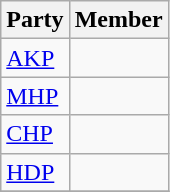<table class="wikitable">
<tr>
<th>Party</th>
<th colspan="2">Member</th>
</tr>
<tr>
<td><a href='#'>AKP</a></td>
<td></td>
</tr>
<tr>
<td><a href='#'>MHP</a></td>
<td></td>
</tr>
<tr>
<td><a href='#'>CHP</a></td>
<td></td>
</tr>
<tr>
<td><a href='#'>HDP</a></td>
<td></td>
</tr>
<tr>
</tr>
</table>
